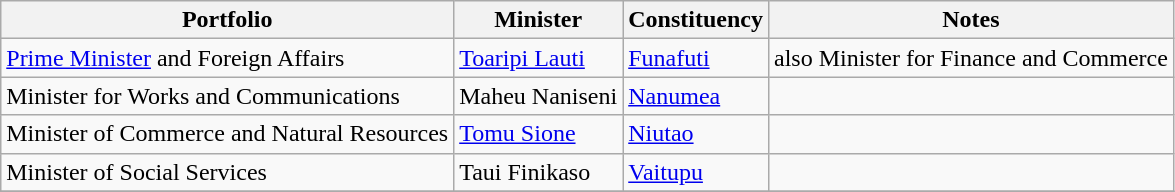<table class="wikitable">
<tr>
<th>Portfolio</th>
<th>Minister</th>
<th>Constituency</th>
<th>Notes</th>
</tr>
<tr>
<td><a href='#'>Prime Minister</a> and Foreign Affairs</td>
<td><a href='#'>Toaripi Lauti</a></td>
<td><a href='#'>Funafuti</a></td>
<td>also Minister for Finance and Commerce</td>
</tr>
<tr>
<td>Minister for Works and Communications</td>
<td>Maheu Naniseni</td>
<td><a href='#'>Nanumea</a></td>
<td></td>
</tr>
<tr>
<td>Minister of Commerce and Natural Resources</td>
<td><a href='#'>Tomu Sione</a></td>
<td><a href='#'>Niutao</a></td>
<td></td>
</tr>
<tr>
<td>Minister of Social Services</td>
<td>Taui Finikaso</td>
<td><a href='#'>Vaitupu</a></td>
<td></td>
</tr>
<tr>
</tr>
</table>
